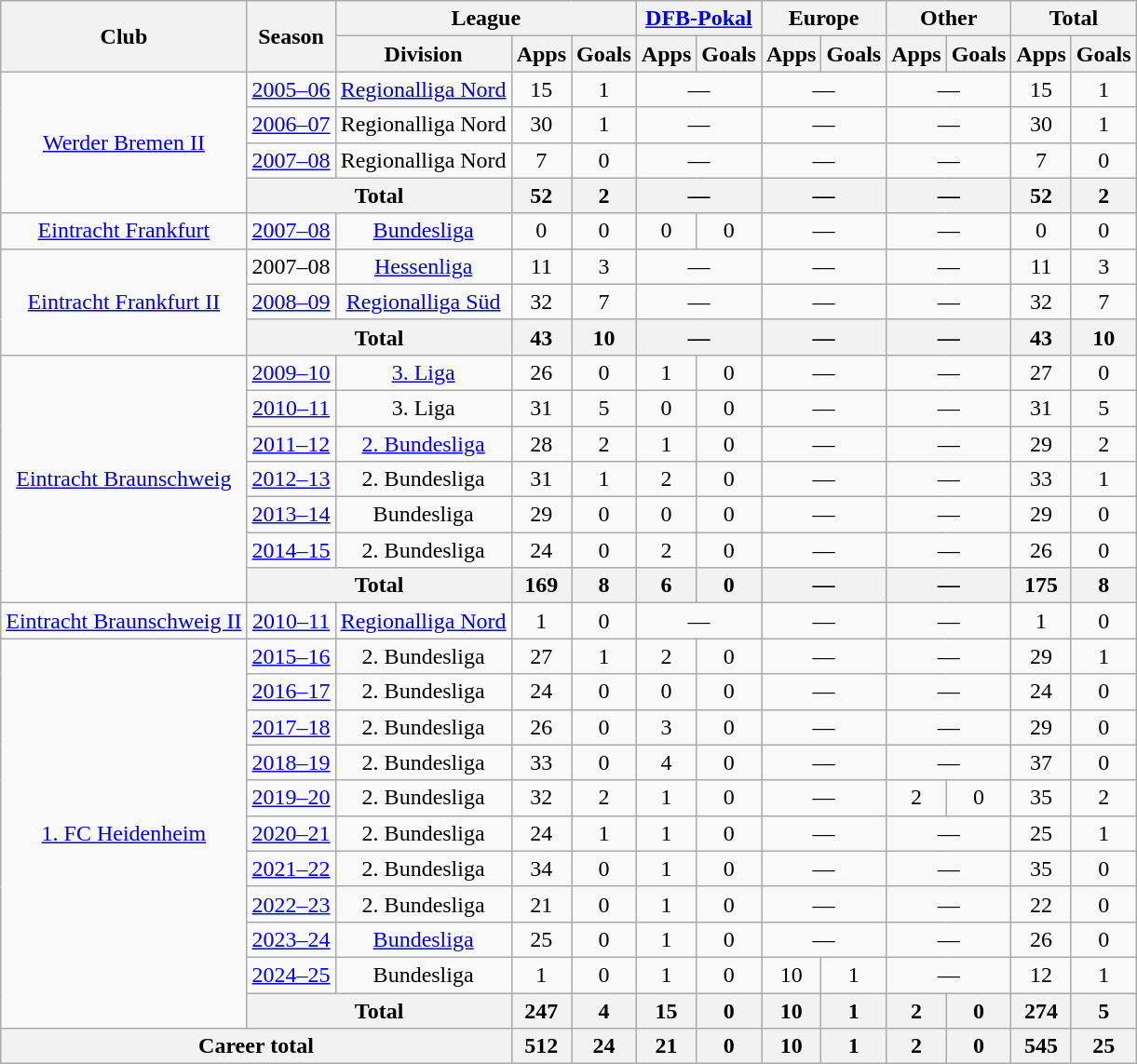<table class="wikitable" style="text-align:center">
<tr>
<th rowspan="2">Club</th>
<th rowspan="2">Season</th>
<th colspan="3">League</th>
<th colspan="2"><a href='#'>DFB-Pokal</a></th>
<th colspan="2">Europe</th>
<th colspan="2">Other</th>
<th colspan="2">Total</th>
</tr>
<tr>
<th>Division</th>
<th>Apps</th>
<th>Goals</th>
<th>Apps</th>
<th>Goals</th>
<th>Apps</th>
<th>Goals</th>
<th>Apps</th>
<th>Goals</th>
<th>Apps</th>
<th>Goals</th>
</tr>
<tr>
<td rowspan="4"><a href='#'>Werder Bremen II</a></td>
<td><a href='#'>2005–06</a></td>
<td><a href='#'>Regionalliga Nord</a></td>
<td>15</td>
<td>1</td>
<td colspan="2">—</td>
<td colspan="2">—</td>
<td colspan="2">—</td>
<td>15</td>
<td>1</td>
</tr>
<tr>
<td><a href='#'>2006–07</a></td>
<td>Regionalliga Nord</td>
<td>30</td>
<td>1</td>
<td colspan="2">—</td>
<td colspan="2">—</td>
<td colspan="2">—</td>
<td>30</td>
<td>1</td>
</tr>
<tr>
<td><a href='#'>2007–08</a></td>
<td>Regionalliga Nord</td>
<td>7</td>
<td>0</td>
<td colspan="2">—</td>
<td colspan="2">—</td>
<td colspan="2">—</td>
<td>7</td>
<td>0</td>
</tr>
<tr>
<th colspan="2">Total</th>
<th>52</th>
<th>2</th>
<th colspan="2">—</th>
<th colspan="2">—</th>
<th colspan="2">—</th>
<th>52</th>
<th>2</th>
</tr>
<tr>
<td><a href='#'>Eintracht Frankfurt</a></td>
<td><a href='#'>2007–08</a></td>
<td><a href='#'>Bundesliga</a></td>
<td>0</td>
<td>0</td>
<td>0</td>
<td>0</td>
<td colspan="2">—</td>
<td colspan="2">—</td>
<td>0</td>
<td>0</td>
</tr>
<tr>
<td rowspan="3"><a href='#'>Eintracht Frankfurt II</a></td>
<td>2007–08</td>
<td><a href='#'>Hessenliga</a></td>
<td>11</td>
<td>3</td>
<td colspan="2">—</td>
<td colspan="2">—</td>
<td colspan="2">—</td>
<td>11</td>
<td>3</td>
</tr>
<tr>
<td><a href='#'>2008–09</a></td>
<td><a href='#'>Regionalliga Süd</a></td>
<td>32</td>
<td>7</td>
<td colspan="2">—</td>
<td colspan="2">—</td>
<td colspan="2">—</td>
<td>32</td>
<td>7</td>
</tr>
<tr>
<th colspan="2">Total</th>
<th>43</th>
<th>10</th>
<th colspan="2">—</th>
<th colspan="2">—</th>
<th colspan="2">—</th>
<th>43</th>
<th>10</th>
</tr>
<tr>
<td rowspan="7"><a href='#'>Eintracht Braunschweig</a></td>
<td><a href='#'>2009–10</a></td>
<td><a href='#'>3. Liga</a></td>
<td>26</td>
<td>0</td>
<td>1</td>
<td>0</td>
<td colspan="2">—</td>
<td colspan="2">—</td>
<td>27</td>
<td>0</td>
</tr>
<tr>
<td><a href='#'>2010–11</a></td>
<td>3. Liga</td>
<td>31</td>
<td>5</td>
<td>0</td>
<td>0</td>
<td colspan="2">—</td>
<td colspan="2">—</td>
<td>31</td>
<td>5</td>
</tr>
<tr>
<td><a href='#'>2011–12</a></td>
<td><a href='#'>2. Bundesliga</a></td>
<td>28</td>
<td>2</td>
<td>1</td>
<td>0</td>
<td colspan="2">—</td>
<td colspan="2">—</td>
<td>29</td>
<td>2</td>
</tr>
<tr>
<td><a href='#'>2012–13</a></td>
<td>2. Bundesliga</td>
<td>31</td>
<td>1</td>
<td>2</td>
<td>0</td>
<td colspan="2">—</td>
<td colspan="2">—</td>
<td>33</td>
<td>1</td>
</tr>
<tr>
<td><a href='#'>2013–14</a></td>
<td>Bundesliga</td>
<td>29</td>
<td>0</td>
<td>0</td>
<td>0</td>
<td colspan="2">—</td>
<td colspan="2">—</td>
<td>29</td>
<td>0</td>
</tr>
<tr>
<td><a href='#'>2014–15</a></td>
<td>2. Bundesliga</td>
<td>24</td>
<td>0</td>
<td>2</td>
<td>0</td>
<td colspan="2">—</td>
<td colspan="2">—</td>
<td>26</td>
<td>0</td>
</tr>
<tr>
<th colspan="2">Total</th>
<th>169</th>
<th>8</th>
<th>6</th>
<th>0</th>
<th colspan="2">—</th>
<th colspan="2">—</th>
<th>175</th>
<th>8</th>
</tr>
<tr>
<td><a href='#'>Eintracht Braunschweig II</a></td>
<td><a href='#'>2010–11</a></td>
<td><a href='#'>Regionalliga Nord</a></td>
<td>1</td>
<td>0</td>
<td colspan="2">—</td>
<td colspan="2">—</td>
<td colspan="2">—</td>
<td>1</td>
<td>0</td>
</tr>
<tr>
<td rowspan="11"><a href='#'>1. FC Heidenheim</a></td>
<td><a href='#'>2015–16</a></td>
<td>2. Bundesliga</td>
<td>27</td>
<td>1</td>
<td>2</td>
<td>0</td>
<td colspan="2">—</td>
<td colspan="2">—</td>
<td>29</td>
<td>1</td>
</tr>
<tr>
<td><a href='#'>2016–17</a></td>
<td>2. Bundesliga</td>
<td>24</td>
<td>0</td>
<td>0</td>
<td>0</td>
<td colspan="2">—</td>
<td colspan="2">—</td>
<td>24</td>
<td>0</td>
</tr>
<tr>
<td><a href='#'>2017–18</a></td>
<td>2. Bundesliga</td>
<td>26</td>
<td>0</td>
<td>3</td>
<td>0</td>
<td colspan="2">—</td>
<td colspan="2">—</td>
<td>29</td>
<td>0</td>
</tr>
<tr>
<td><a href='#'>2018–19</a></td>
<td>2. Bundesliga</td>
<td>33</td>
<td>0</td>
<td>4</td>
<td>0</td>
<td colspan="2">—</td>
<td colspan="2">—</td>
<td>37</td>
<td>0</td>
</tr>
<tr>
<td><a href='#'>2019–20</a></td>
<td>2. Bundesliga</td>
<td>32</td>
<td>2</td>
<td>1</td>
<td>0</td>
<td colspan="2">—</td>
<td>2</td>
<td>0</td>
<td>35</td>
<td>2</td>
</tr>
<tr>
<td><a href='#'>2020–21</a></td>
<td>2. Bundesliga</td>
<td>24</td>
<td>1</td>
<td>1</td>
<td>0</td>
<td colspan="2">—</td>
<td colspan="2">—</td>
<td>25</td>
<td>1</td>
</tr>
<tr>
<td><a href='#'>2021–22</a></td>
<td>2. Bundesliga</td>
<td>34</td>
<td>0</td>
<td>1</td>
<td>0</td>
<td colspan="2">—</td>
<td colspan="2">—</td>
<td>35</td>
<td>0</td>
</tr>
<tr>
<td><a href='#'>2022–23</a></td>
<td>2. Bundesliga</td>
<td>21</td>
<td>0</td>
<td>1</td>
<td>0</td>
<td colspan="2">—</td>
<td colspan="2">—</td>
<td>22</td>
<td>0</td>
</tr>
<tr>
<td><a href='#'>2023–24</a></td>
<td><a href='#'>Bundesliga</a></td>
<td>25</td>
<td>0</td>
<td>1</td>
<td>0</td>
<td colspan="2">—</td>
<td colspan="2">—</td>
<td>26</td>
<td>0</td>
</tr>
<tr>
<td><a href='#'>2024–25</a></td>
<td>Bundesliga</td>
<td>1</td>
<td>0</td>
<td>1</td>
<td>0</td>
<td>10</td>
<td>1</td>
<td colspan="2">—</td>
<td>12</td>
<td>1</td>
</tr>
<tr>
<th colspan="2">Total</th>
<th>247</th>
<th>4</th>
<th>15</th>
<th>0</th>
<th>10</th>
<th>1</th>
<th>2</th>
<th>0</th>
<th>274</th>
<th>5</th>
</tr>
<tr>
<th colspan="3">Career total</th>
<th>512</th>
<th>24</th>
<th>21</th>
<th>0</th>
<th>10</th>
<th>1</th>
<th>2</th>
<th>0</th>
<th>545</th>
<th>25</th>
</tr>
</table>
